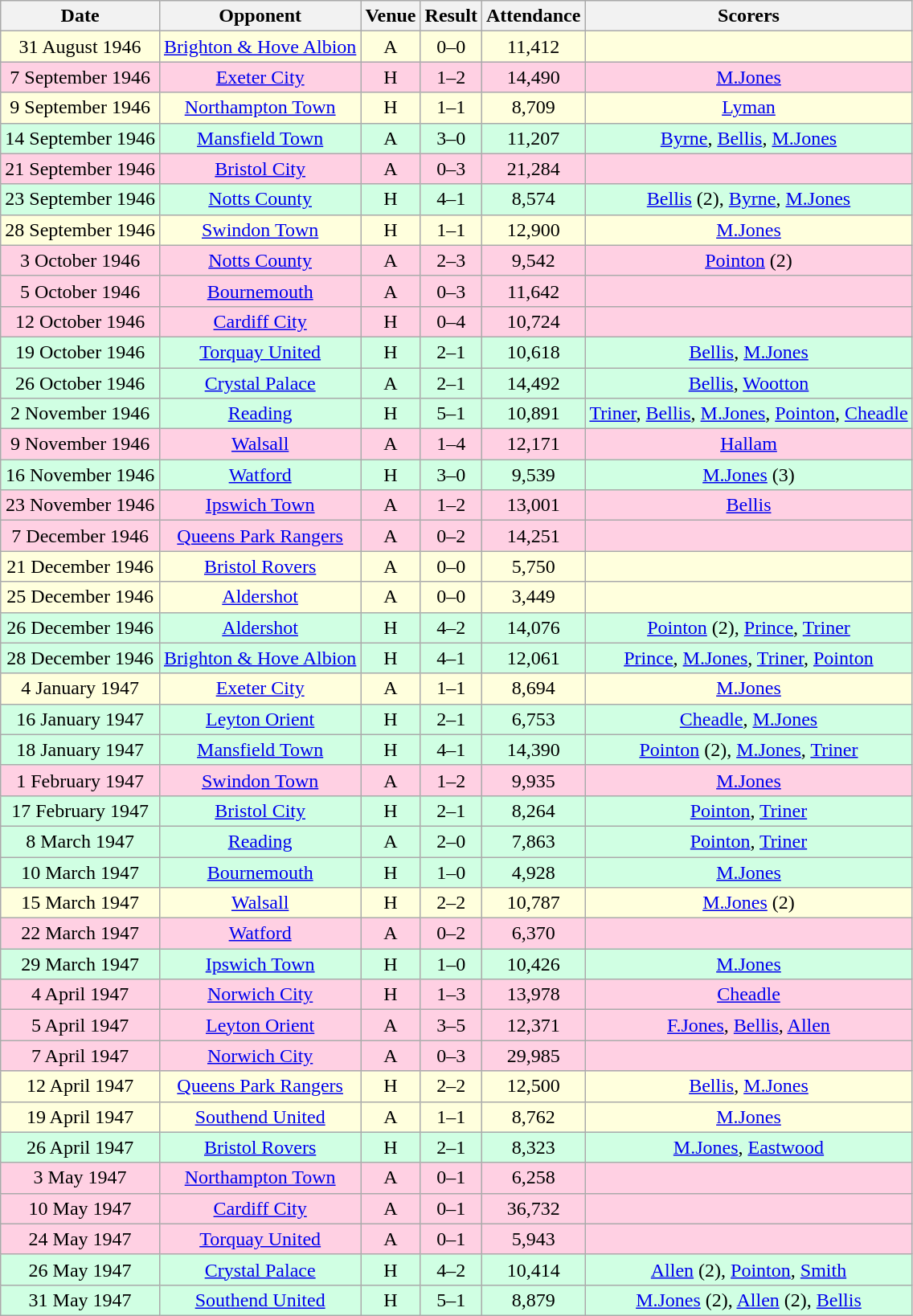<table class="wikitable sortable" style="font-size:100%; text-align:center">
<tr>
<th>Date</th>
<th>Opponent</th>
<th>Venue</th>
<th>Result</th>
<th>Attendance</th>
<th>Scorers</th>
</tr>
<tr style="background-color: #ffffdd;">
<td>31 August 1946</td>
<td><a href='#'>Brighton & Hove Albion</a></td>
<td>A</td>
<td>0–0</td>
<td>11,412</td>
<td></td>
</tr>
<tr style="background-color: #ffd0e3;">
<td>7 September 1946</td>
<td><a href='#'>Exeter City</a></td>
<td>H</td>
<td>1–2</td>
<td>14,490</td>
<td><a href='#'>M.Jones</a></td>
</tr>
<tr style="background-color: #ffffdd;">
<td>9 September 1946</td>
<td><a href='#'>Northampton Town</a></td>
<td>H</td>
<td>1–1</td>
<td>8,709</td>
<td><a href='#'>Lyman</a></td>
</tr>
<tr style="background-color: #d0ffe3;">
<td>14 September 1946</td>
<td><a href='#'>Mansfield Town</a></td>
<td>A</td>
<td>3–0</td>
<td>11,207</td>
<td><a href='#'>Byrne</a>, <a href='#'>Bellis</a>, <a href='#'>M.Jones</a></td>
</tr>
<tr style="background-color: #ffd0e3;">
<td>21 September 1946</td>
<td><a href='#'>Bristol City</a></td>
<td>A</td>
<td>0–3</td>
<td>21,284</td>
<td></td>
</tr>
<tr style="background-color: #d0ffe3;">
<td>23 September 1946</td>
<td><a href='#'>Notts County</a></td>
<td>H</td>
<td>4–1</td>
<td>8,574</td>
<td><a href='#'>Bellis</a> (2), <a href='#'>Byrne</a>, <a href='#'>M.Jones</a></td>
</tr>
<tr style="background-color: #ffffdd;">
<td>28 September 1946</td>
<td><a href='#'>Swindon Town</a></td>
<td>H</td>
<td>1–1</td>
<td>12,900</td>
<td><a href='#'>M.Jones</a></td>
</tr>
<tr style="background-color: #ffd0e3;">
<td>3 October 1946</td>
<td><a href='#'>Notts County</a></td>
<td>A</td>
<td>2–3</td>
<td>9,542</td>
<td><a href='#'>Pointon</a> (2)</td>
</tr>
<tr style="background-color: #ffd0e3;">
<td>5 October 1946</td>
<td><a href='#'>Bournemouth</a></td>
<td>A</td>
<td>0–3</td>
<td>11,642</td>
<td></td>
</tr>
<tr style="background-color: #ffd0e3;">
<td>12 October 1946</td>
<td><a href='#'>Cardiff City</a></td>
<td>H</td>
<td>0–4</td>
<td>10,724</td>
<td></td>
</tr>
<tr style="background-color: #d0ffe3;">
<td>19 October 1946</td>
<td><a href='#'>Torquay United</a></td>
<td>H</td>
<td>2–1</td>
<td>10,618</td>
<td><a href='#'>Bellis</a>, <a href='#'>M.Jones</a></td>
</tr>
<tr style="background-color: #d0ffe3;">
<td>26 October 1946</td>
<td><a href='#'>Crystal Palace</a></td>
<td>A</td>
<td>2–1</td>
<td>14,492</td>
<td><a href='#'>Bellis</a>, <a href='#'>Wootton</a></td>
</tr>
<tr style="background-color: #d0ffe3;">
<td>2 November 1946</td>
<td><a href='#'>Reading</a></td>
<td>H</td>
<td>5–1</td>
<td>10,891</td>
<td><a href='#'>Triner</a>, <a href='#'>Bellis</a>, <a href='#'>M.Jones</a>, <a href='#'>Pointon</a>, <a href='#'>Cheadle</a></td>
</tr>
<tr style="background-color: #ffd0e3;">
<td>9 November 1946</td>
<td><a href='#'>Walsall</a></td>
<td>A</td>
<td>1–4</td>
<td>12,171</td>
<td><a href='#'>Hallam</a></td>
</tr>
<tr style="background-color: #d0ffe3;">
<td>16 November 1946</td>
<td><a href='#'>Watford</a></td>
<td>H</td>
<td>3–0</td>
<td>9,539</td>
<td><a href='#'>M.Jones</a> (3)</td>
</tr>
<tr style="background-color: #ffd0e3;">
<td>23 November 1946</td>
<td><a href='#'>Ipswich Town</a></td>
<td>A</td>
<td>1–2</td>
<td>13,001</td>
<td><a href='#'>Bellis</a></td>
</tr>
<tr style="background-color: #ffd0e3;">
<td>7 December 1946</td>
<td><a href='#'>Queens Park Rangers</a></td>
<td>A</td>
<td>0–2</td>
<td>14,251</td>
<td></td>
</tr>
<tr style="background-color: #ffffdd;">
<td>21 December 1946</td>
<td><a href='#'>Bristol Rovers</a></td>
<td>A</td>
<td>0–0</td>
<td>5,750</td>
<td></td>
</tr>
<tr style="background-color: #ffffdd;">
<td>25 December 1946</td>
<td><a href='#'>Aldershot</a></td>
<td>A</td>
<td>0–0</td>
<td>3,449</td>
<td></td>
</tr>
<tr style="background-color: #d0ffe3;">
<td>26 December 1946</td>
<td><a href='#'>Aldershot</a></td>
<td>H</td>
<td>4–2</td>
<td>14,076</td>
<td><a href='#'>Pointon</a> (2), <a href='#'>Prince</a>, <a href='#'>Triner</a></td>
</tr>
<tr style="background-color: #d0ffe3;">
<td>28 December 1946</td>
<td><a href='#'>Brighton & Hove Albion</a></td>
<td>H</td>
<td>4–1</td>
<td>12,061</td>
<td><a href='#'>Prince</a>, <a href='#'>M.Jones</a>, <a href='#'>Triner</a>, <a href='#'>Pointon</a></td>
</tr>
<tr style="background-color: #ffffdd;">
<td>4 January 1947</td>
<td><a href='#'>Exeter City</a></td>
<td>A</td>
<td>1–1</td>
<td>8,694</td>
<td><a href='#'>M.Jones</a></td>
</tr>
<tr style="background-color: #d0ffe3;">
<td>16 January 1947</td>
<td><a href='#'>Leyton Orient</a></td>
<td>H</td>
<td>2–1</td>
<td>6,753</td>
<td><a href='#'>Cheadle</a>, <a href='#'>M.Jones</a></td>
</tr>
<tr style="background-color: #d0ffe3;">
<td>18 January 1947</td>
<td><a href='#'>Mansfield Town</a></td>
<td>H</td>
<td>4–1</td>
<td>14,390</td>
<td><a href='#'>Pointon</a> (2), <a href='#'>M.Jones</a>, <a href='#'>Triner</a></td>
</tr>
<tr style="background-color: #ffd0e3;">
<td>1 February 1947</td>
<td><a href='#'>Swindon Town</a></td>
<td>A</td>
<td>1–2</td>
<td>9,935</td>
<td><a href='#'>M.Jones</a></td>
</tr>
<tr style="background-color: #d0ffe3;">
<td>17 February 1947</td>
<td><a href='#'>Bristol City</a></td>
<td>H</td>
<td>2–1</td>
<td>8,264</td>
<td><a href='#'>Pointon</a>, <a href='#'>Triner</a></td>
</tr>
<tr style="background-color: #d0ffe3;">
<td>8 March 1947</td>
<td><a href='#'>Reading</a></td>
<td>A</td>
<td>2–0</td>
<td>7,863</td>
<td><a href='#'>Pointon</a>, <a href='#'>Triner</a></td>
</tr>
<tr style="background-color: #d0ffe3;">
<td>10 March 1947</td>
<td><a href='#'>Bournemouth</a></td>
<td>H</td>
<td>1–0</td>
<td>4,928</td>
<td><a href='#'>M.Jones</a></td>
</tr>
<tr style="background-color: #ffffdd;">
<td>15 March 1947</td>
<td><a href='#'>Walsall</a></td>
<td>H</td>
<td>2–2</td>
<td>10,787</td>
<td><a href='#'>M.Jones</a> (2)</td>
</tr>
<tr style="background-color: #ffd0e3;">
<td>22 March 1947</td>
<td><a href='#'>Watford</a></td>
<td>A</td>
<td>0–2</td>
<td>6,370</td>
<td></td>
</tr>
<tr style="background-color: #d0ffe3;">
<td>29 March 1947</td>
<td><a href='#'>Ipswich Town</a></td>
<td>H</td>
<td>1–0</td>
<td>10,426</td>
<td><a href='#'>M.Jones</a></td>
</tr>
<tr style="background-color: #ffd0e3;">
<td>4 April 1947</td>
<td><a href='#'>Norwich City</a></td>
<td>H</td>
<td>1–3</td>
<td>13,978</td>
<td><a href='#'>Cheadle</a></td>
</tr>
<tr style="background-color: #ffd0e3;">
<td>5 April 1947</td>
<td><a href='#'>Leyton Orient</a></td>
<td>A</td>
<td>3–5</td>
<td>12,371</td>
<td><a href='#'>F.Jones</a>, <a href='#'>Bellis</a>, <a href='#'>Allen</a></td>
</tr>
<tr style="background-color: #ffd0e3;">
<td>7 April 1947</td>
<td><a href='#'>Norwich City</a></td>
<td>A</td>
<td>0–3</td>
<td>29,985</td>
<td></td>
</tr>
<tr style="background-color: #ffffdd;">
<td>12 April 1947</td>
<td><a href='#'>Queens Park Rangers</a></td>
<td>H</td>
<td>2–2</td>
<td>12,500</td>
<td><a href='#'>Bellis</a>, <a href='#'>M.Jones</a></td>
</tr>
<tr style="background-color: #ffffdd;">
<td>19 April 1947</td>
<td><a href='#'>Southend United</a></td>
<td>A</td>
<td>1–1</td>
<td>8,762</td>
<td><a href='#'>M.Jones</a></td>
</tr>
<tr style="background-color: #d0ffe3;">
<td>26 April 1947</td>
<td><a href='#'>Bristol Rovers</a></td>
<td>H</td>
<td>2–1</td>
<td>8,323</td>
<td><a href='#'>M.Jones</a>, <a href='#'>Eastwood</a></td>
</tr>
<tr style="background-color: #ffd0e3;">
<td>3 May 1947</td>
<td><a href='#'>Northampton Town</a></td>
<td>A</td>
<td>0–1</td>
<td>6,258</td>
<td></td>
</tr>
<tr style="background-color: #ffd0e3;">
<td>10 May 1947</td>
<td><a href='#'>Cardiff City</a></td>
<td>A</td>
<td>0–1</td>
<td>36,732</td>
<td></td>
</tr>
<tr style="background-color: #ffd0e3;">
<td>24 May 1947</td>
<td><a href='#'>Torquay United</a></td>
<td>A</td>
<td>0–1</td>
<td>5,943</td>
<td></td>
</tr>
<tr style="background-color: #d0ffe3;">
<td>26 May 1947</td>
<td><a href='#'>Crystal Palace</a></td>
<td>H</td>
<td>4–2</td>
<td>10,414</td>
<td><a href='#'>Allen</a> (2), <a href='#'>Pointon</a>, <a href='#'>Smith</a></td>
</tr>
<tr style="background-color: #d0ffe3;">
<td>31 May 1947</td>
<td><a href='#'>Southend United</a></td>
<td>H</td>
<td>5–1</td>
<td>8,879</td>
<td><a href='#'>M.Jones</a> (2), <a href='#'>Allen</a> (2), <a href='#'>Bellis</a></td>
</tr>
</table>
